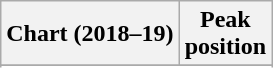<table class="wikitable sortable plainrowheaders" style="text-align:center">
<tr>
<th scope="col">Chart (2018–19)</th>
<th scope="col">Peak<br> position</th>
</tr>
<tr>
</tr>
<tr>
</tr>
<tr>
</tr>
<tr>
</tr>
<tr>
</tr>
<tr>
</tr>
<tr>
</tr>
</table>
